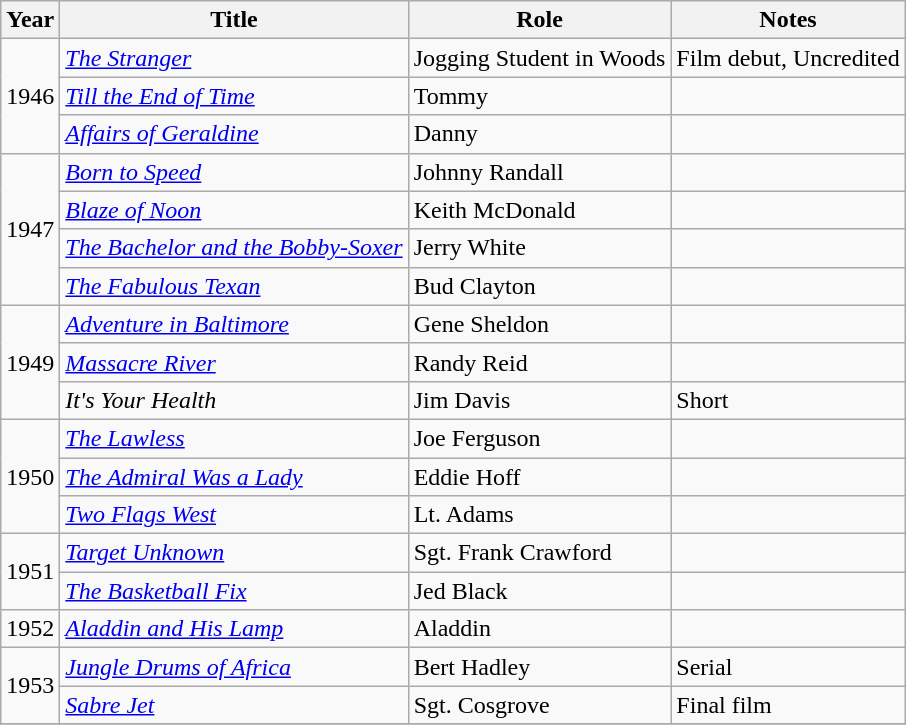<table class="wikitable sortable">
<tr>
<th>Year</th>
<th>Title</th>
<th>Role</th>
<th>Notes</th>
</tr>
<tr>
<td rowspan=3>1946</td>
<td><em><a href='#'>The Stranger</a></em></td>
<td>Jogging Student in Woods</td>
<td>Film debut, Uncredited</td>
</tr>
<tr>
<td><em><a href='#'>Till the End of Time</a></em></td>
<td>Tommy</td>
<td></td>
</tr>
<tr>
<td><em><a href='#'>Affairs of Geraldine</a></em></td>
<td>Danny</td>
<td></td>
</tr>
<tr>
<td rowspan=4>1947</td>
<td><em><a href='#'>Born to Speed</a></em></td>
<td>Johnny Randall</td>
<td></td>
</tr>
<tr>
<td><em><a href='#'>Blaze of Noon</a></em></td>
<td>Keith McDonald</td>
<td></td>
</tr>
<tr>
<td><em><a href='#'>The Bachelor and the Bobby-Soxer</a></em></td>
<td>Jerry White</td>
<td></td>
</tr>
<tr>
<td><em><a href='#'>The Fabulous Texan</a></em></td>
<td>Bud Clayton</td>
<td></td>
</tr>
<tr>
<td rowspan=3>1949</td>
<td><em><a href='#'>Adventure in Baltimore</a></em></td>
<td>Gene Sheldon</td>
<td></td>
</tr>
<tr>
<td><em><a href='#'>Massacre River</a></em></td>
<td>Randy Reid</td>
<td></td>
</tr>
<tr>
<td><em>It's Your Health</em></td>
<td>Jim Davis</td>
<td>Short</td>
</tr>
<tr>
<td rowspan=3>1950</td>
<td><em><a href='#'>The Lawless</a></em></td>
<td>Joe Ferguson</td>
<td></td>
</tr>
<tr>
<td><em><a href='#'>The Admiral Was a Lady</a></em></td>
<td>Eddie Hoff</td>
<td></td>
</tr>
<tr>
<td><em><a href='#'>Two Flags West</a></em></td>
<td>Lt. Adams</td>
<td></td>
</tr>
<tr>
<td rowspan=2>1951</td>
<td><em><a href='#'>Target Unknown</a></em></td>
<td>Sgt. Frank Crawford</td>
<td></td>
</tr>
<tr>
<td><em><a href='#'>The Basketball Fix</a></em></td>
<td>Jed Black</td>
<td></td>
</tr>
<tr>
<td>1952</td>
<td><em><a href='#'>Aladdin and His Lamp</a></em></td>
<td>Aladdin</td>
<td></td>
</tr>
<tr>
<td rowspan=2>1953</td>
<td><em><a href='#'>Jungle Drums of Africa</a></em></td>
<td>Bert Hadley</td>
<td>Serial</td>
</tr>
<tr>
<td><em><a href='#'>Sabre Jet</a></em></td>
<td>Sgt. Cosgrove</td>
<td>Final film</td>
</tr>
<tr>
</tr>
</table>
